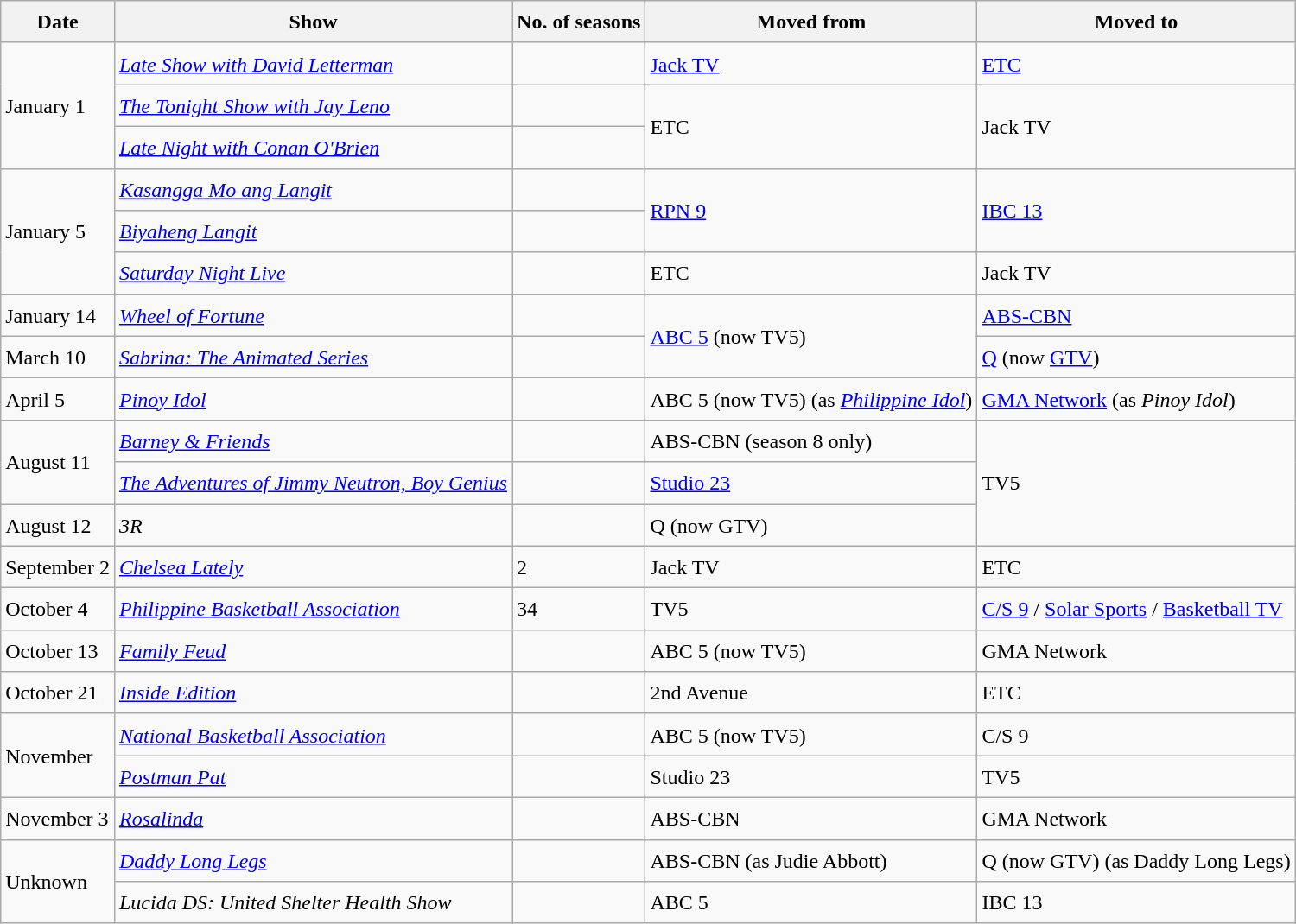<table class="wikitable" style="text-align:left; line-height:25px; width:auto;">
<tr>
<th>Date</th>
<th>Show</th>
<th>No. of seasons</th>
<th>Moved from</th>
<th>Moved to</th>
</tr>
<tr>
<td rowspan="3">January 1</td>
<td><em><a href='#'>Late Show with David Letterman</a></em></td>
<td></td>
<td><a href='#'>Jack TV</a></td>
<td><a href='#'>ETC</a></td>
</tr>
<tr>
<td><em><a href='#'>The Tonight Show with Jay Leno</a></em></td>
<td></td>
<td rowspan="2">ETC</td>
<td rowspan="2">Jack TV</td>
</tr>
<tr>
<td><em><a href='#'>Late Night with Conan O'Brien</a></em></td>
<td></td>
</tr>
<tr>
<td rowspan="3">January 5</td>
<td><em><a href='#'>Kasangga Mo ang Langit</a></em></td>
<td></td>
<td rowspan="2"><a href='#'>RPN 9</a></td>
<td rowspan="2"><a href='#'>IBC 13</a></td>
</tr>
<tr>
<td><em><a href='#'>Biyaheng Langit</a></em></td>
<td></td>
</tr>
<tr>
<td><em><a href='#'>Saturday Night Live</a></em></td>
<td></td>
<td>ETC</td>
<td>Jack TV</td>
</tr>
<tr>
<td>January 14</td>
<td><em><a href='#'>Wheel of Fortune</a></em></td>
<td></td>
<td rowspan="2"><a href='#'>ABC 5</a> (now TV5)</td>
<td><a href='#'>ABS-CBN</a></td>
</tr>
<tr>
<td>March 10</td>
<td><em><a href='#'>Sabrina: The Animated Series</a></em></td>
<td></td>
<td><a href='#'>Q</a> (now <a href='#'>GTV</a>)</td>
</tr>
<tr>
<td>April 5</td>
<td><em><a href='#'>Pinoy Idol</a></em></td>
<td></td>
<td>ABC 5 (now TV5) (as <em><a href='#'>Philippine Idol</a></em>)</td>
<td><a href='#'>GMA Network</a> (as <em>Pinoy Idol</em>)</td>
</tr>
<tr>
<td rowspan="2">August 11</td>
<td><em><a href='#'>Barney & Friends</a></em></td>
<td></td>
<td>ABS-CBN (season 8 only)</td>
<td rowspan="3">TV5</td>
</tr>
<tr>
<td><em><a href='#'>The Adventures of Jimmy Neutron, Boy Genius</a></em></td>
<td></td>
<td><a href='#'>Studio 23</a></td>
</tr>
<tr>
<td>August 12</td>
<td><em>3R</em></td>
<td></td>
<td>Q (now GTV)</td>
</tr>
<tr>
<td>September 2</td>
<td><em><a href='#'>Chelsea Lately</a></em></td>
<td>2</td>
<td>Jack TV</td>
<td>ETC</td>
</tr>
<tr>
<td>October 4</td>
<td><em><a href='#'>Philippine Basketball Association</a></em></td>
<td>34</td>
<td>TV5</td>
<td><a href='#'>C/S 9</a> / <a href='#'>Solar Sports</a> / <a href='#'>Basketball TV</a></td>
</tr>
<tr>
<td>October 13</td>
<td><em><a href='#'>Family Feud</a></em></td>
<td></td>
<td>ABC 5 (now TV5)</td>
<td>GMA Network</td>
</tr>
<tr>
<td>October 21</td>
<td><em><a href='#'>Inside Edition</a></em></td>
<td></td>
<td>2nd Avenue</td>
<td>ETC</td>
</tr>
<tr>
<td rowspan="2">November</td>
<td><em><a href='#'>National Basketball Association</a></em></td>
<td></td>
<td>ABC 5 (now TV5)</td>
<td>C/S 9</td>
</tr>
<tr>
<td><em><a href='#'>Postman Pat</a></em></td>
<td></td>
<td>Studio 23</td>
<td>TV5</td>
</tr>
<tr>
<td>November 3</td>
<td><em><a href='#'>Rosalinda</a></em></td>
<td></td>
<td>ABS-CBN</td>
<td>GMA Network</td>
</tr>
<tr>
<td rowspan="2">Unknown</td>
<td><em><a href='#'>Daddy Long Legs</a></em></td>
<td></td>
<td>ABS-CBN (as Judie Abbott)</td>
<td>Q (now GTV) (as Daddy Long Legs)</td>
</tr>
<tr>
<td><em>Lucida DS: United Shelter Health Show</em></td>
<td></td>
<td>ABC 5</td>
<td>IBC 13</td>
</tr>
</table>
